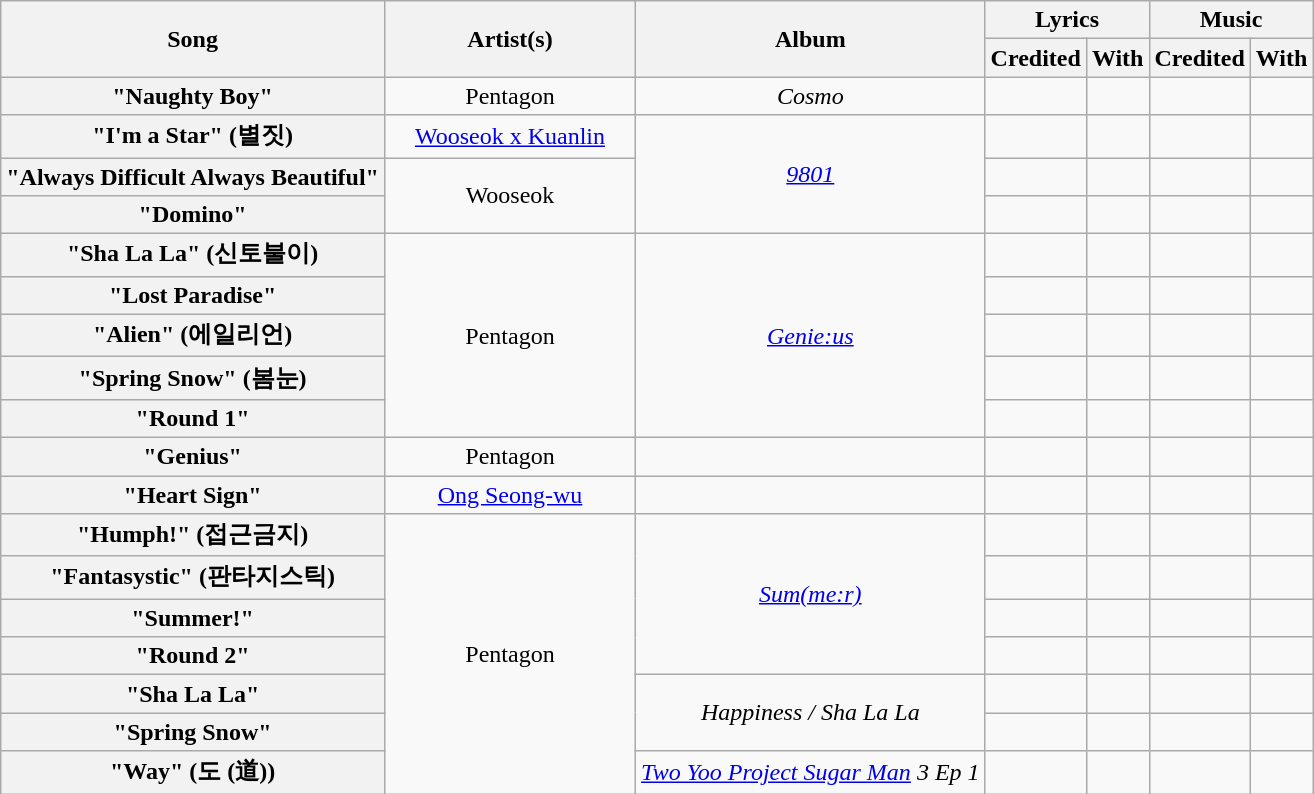<table class="wikitable plainrowheaders" style="text-align:center">
<tr>
<th rowspan="2">Song</th>
<th rowspan="2" style="width:10em;">Artist(s)</th>
<th rowspan="2">Album</th>
<th colspan="2">Lyrics</th>
<th colspan="2">Music</th>
</tr>
<tr>
<th>Credited</th>
<th>With</th>
<th>Credited</th>
<th>With</th>
</tr>
<tr>
<th scope="row">"Naughty Boy"<br></th>
<td>Pentagon</td>
<td><em>Cosmo</em></td>
<td></td>
<td></td>
<td></td>
<td></td>
</tr>
<tr>
<th scope="row">"I'm a Star" (별짓)</th>
<td><a href='#'>Wooseok x Kuanlin</a></td>
<td rowspan="3"><em><a href='#'>9801</a></em></td>
<td></td>
<td></td>
<td></td>
<td></td>
</tr>
<tr>
<th scope="row">"Always Difficult Always Beautiful"</th>
<td rowspan="2">Wooseok</td>
<td></td>
<td></td>
<td></td>
<td></td>
</tr>
<tr>
<th scope="row">"Domino"</th>
<td></td>
<td></td>
<td></td>
<td></td>
</tr>
<tr>
<th scope="row">"Sha La La" (신토불이)</th>
<td rowspan="5">Pentagon</td>
<td rowspan="5"><em><a href='#'>Genie:us</a></em></td>
<td></td>
<td></td>
<td></td>
<td></td>
</tr>
<tr>
<th scope="row">"Lost Paradise"<br></th>
<td></td>
<td></td>
<td></td>
<td></td>
</tr>
<tr>
<th scope="row">"Alien" (에일리언)</th>
<td></td>
<td></td>
<td></td>
<td></td>
</tr>
<tr>
<th scope="row">"Spring Snow" (봄눈)</th>
<td></td>
<td></td>
<td></td>
<td></td>
</tr>
<tr>
<th scope="row">"Round 1"<br></th>
<td></td>
<td></td>
<td></td>
<td></td>
</tr>
<tr>
<th scope="row">"Genius"</th>
<td>Pentagon </td>
<td></td>
<td></td>
<td></td>
<td></td>
<td></td>
</tr>
<tr>
<th scope="row">"Heart Sign" <br></th>
<td><a href='#'>Ong Seong-wu</a></td>
<td></td>
<td></td>
<td></td>
<td></td>
<td></td>
</tr>
<tr>
<th scope="row">"Humph!" (접근금지)<br></th>
<td rowspan="7">Pentagon</td>
<td rowspan="4"><em><a href='#'>Sum(me:r)</a></em></td>
<td></td>
<td></td>
<td></td>
<td></td>
</tr>
<tr>
<th scope="row">"Fantasystic" (판타지스틱) <br></th>
<td></td>
<td></td>
<td></td>
<td></td>
</tr>
<tr>
<th scope="row">"Summer!"</th>
<td></td>
<td></td>
<td></td>
<td></td>
</tr>
<tr>
<th scope="row">"Round 2"<br></th>
<td></td>
<td></td>
<td></td>
<td></td>
</tr>
<tr>
<th scope="row">"Sha La La"<br></th>
<td rowspan="2"><em>Happiness / Sha La La</em></td>
<td></td>
<td></td>
<td></td>
<td></td>
</tr>
<tr>
<th scope="row">"Spring Snow"<br></th>
<td></td>
<td></td>
<td></td>
<td></td>
</tr>
<tr>
<th scope="row">"Way" (도 (道))</th>
<td><em><a href='#'>Two Yoo Project Sugar Man</a> 3 Ep 1</em></td>
<td></td>
<td></td>
<td></td>
<td></td>
</tr>
</table>
